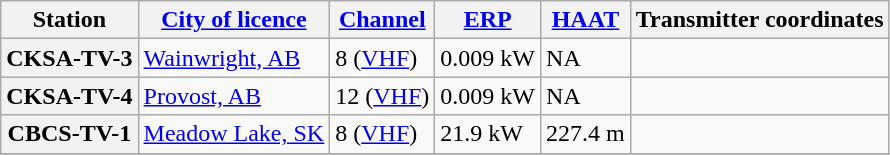<table class="wikitable">
<tr>
<th>Station</th>
<th><a href='#'>City of licence</a></th>
<th><a href='#'>Channel</a></th>
<th><a href='#'>ERP</a></th>
<th><a href='#'>HAAT</a></th>
<th>Transmitter coordinates</th>
</tr>
<tr style="vertical-align: top; text-align: left;">
<th scope = "row">CKSA-TV-3</th>
<td><a href='#'>Wainwright, AB</a></td>
<td>8 (<a href='#'>VHF</a>)</td>
<td>0.009 kW</td>
<td>NA</td>
<td></td>
</tr>
<tr style="vertical-align: top; text-align: left;">
<th scope = "row">CKSA-TV-4</th>
<td><a href='#'>Provost, AB</a></td>
<td>12 (<a href='#'>VHF</a>)</td>
<td>0.009 kW</td>
<td>NA</td>
<td></td>
</tr>
<tr style="vertical-align: top; text-align: left;">
<th scope = "row">CBCS-TV-1</th>
<td><a href='#'>Meadow Lake, SK</a></td>
<td>8 (<a href='#'>VHF</a>)</td>
<td>21.9 kW</td>
<td>227.4 m</td>
<td></td>
</tr>
<tr style="vertical-align: top; text-align: left;">
</tr>
</table>
